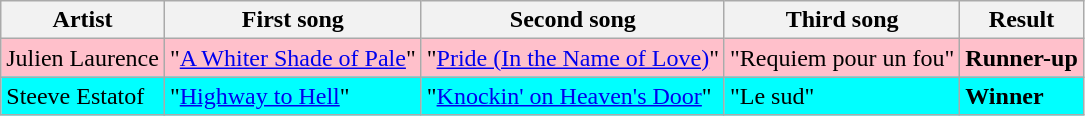<table class=wikitable>
<tr>
<th>Artist</th>
<th>First song</th>
<th>Second song</th>
<th>Third song</th>
<th>Result</th>
</tr>
<tr style="background:pink;">
<td>Julien Laurence</td>
<td>"<a href='#'>A Whiter Shade of Pale</a>"</td>
<td>"<a href='#'>Pride (In the Name of Love)</a>"</td>
<td>"Requiem pour un fou"</td>
<td><strong>Runner-up</strong></td>
</tr>
<tr style="background:cyan;">
<td>Steeve Estatof</td>
<td>"<a href='#'>Highway to Hell</a>"</td>
<td>"<a href='#'>Knockin' on Heaven's Door</a>"</td>
<td>"Le sud"</td>
<td><strong>Winner</strong></td>
</tr>
</table>
